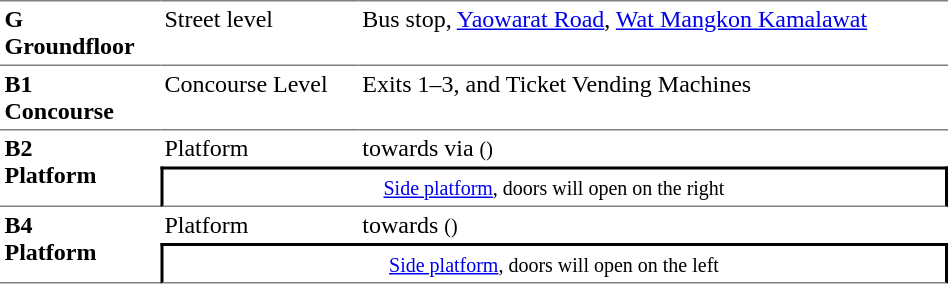<table width=50% table border=0 cellspacing=0 cellpadding=3>
<tr>
<td style = "border-top:solid 1px gray;border-bottom:solid 1px gray;" valign=top><strong>G<br>Groundfloor<br></strong></td>
<td style = "border-top:solid 1px gray;border-bottom:solid 1px gray;" valign=top>Street level</td>
<td style = "border-top:solid 1px gray;border-bottom:solid 1px gray;" valign=top>Bus stop, <a href='#'>Yaowarat Road</a>, <a href='#'>Wat Mangkon Kamalawat</a></td>
</tr>
<tr>
<td style = "border-bottom:solid 1px gray;" rowspan=1 valign=top><strong>B1<br>Concourse<br></strong></td>
<td style = "border-bottom:solid 1px gray;" valign=top>Concourse Level</td>
<td style = "border-bottom:solid 1px gray;" valign=top>Exits 1–3, and Ticket Vending Machines</td>
</tr>
<tr>
<td style = "border-bottom:solid 1px gray;" rowspan=2 valign=top><strong>B2<br>Platform</strong></td>
<td>Platform </td>
<td> towards  via  <small>()</small></td>
</tr>
<tr>
<td style="border-bottom:solid 1px gray;border-top:solid 2px black;border-right:solid 2px black;border-left:solid 2px black;" colspan=2 align=center><small><a href='#'>Side platform</a>, doors will open on the right</small></td>
</tr>
<tr>
<td style = "border-bottom:solid 1px gray;" rowspan=2 valign=top><strong>B4<br>Platform</strong></td>
<td>Platform </td>
<td> towards  <small>()</small></td>
</tr>
<tr>
<td style="border-bottom:solid 1px gray;border-top:solid 2px black;border-right:solid 2px black;border-left:solid 2px black;" colspan=2 align=center><small><a href='#'>Side platform</a>, doors will open on the left</small></td>
</tr>
</table>
